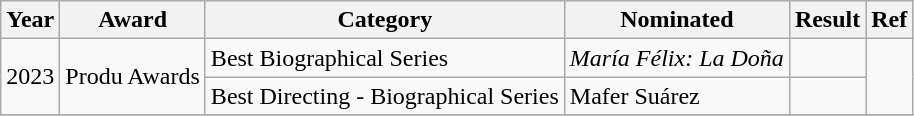<table class="wikitable plainrowheaders">
<tr>
<th scope="col">Year</th>
<th scope="col">Award</th>
<th scope="col">Category</th>
<th scope="col">Nominated</th>
<th scope="col">Result</th>
<th scope="col">Ref</th>
</tr>
<tr>
<td rowspan="2">2023</td>
<td rowspan="2">Produ Awards</td>
<td>Best Biographical Series</td>
<td><em>María Félix: La Doña</em></td>
<td></td>
<td align="center" rowspan="2"></td>
</tr>
<tr>
<td>Best Directing - Biographical Series</td>
<td>Mafer Suárez</td>
<td></td>
</tr>
<tr>
</tr>
</table>
